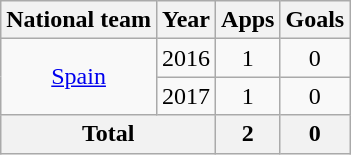<table class=wikitable style=text-align:center>
<tr>
<th>National team</th>
<th>Year</th>
<th>Apps</th>
<th>Goals</th>
</tr>
<tr>
<td rowspan=2><a href='#'>Spain</a></td>
<td>2016</td>
<td>1</td>
<td>0</td>
</tr>
<tr>
<td>2017</td>
<td>1</td>
<td>0</td>
</tr>
<tr>
<th colspan=2>Total</th>
<th>2</th>
<th>0</th>
</tr>
</table>
